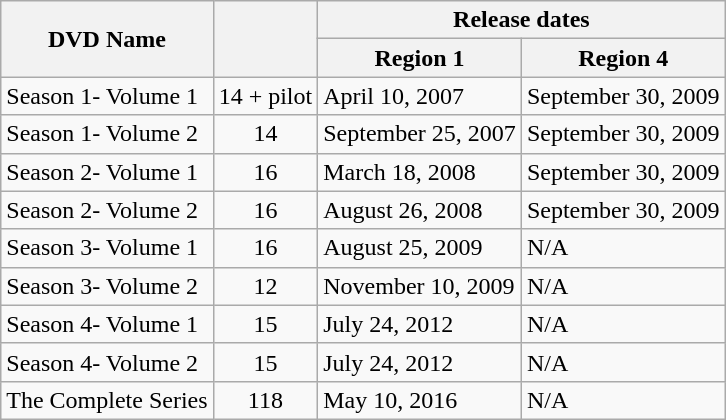<table class="wikitable">
<tr>
<th rowspan="2">DVD Name</th>
<th rowspan="2"></th>
<th colspan="2">Release dates</th>
</tr>
<tr>
<th>Region 1</th>
<th>Region 4</th>
</tr>
<tr>
<td>Season 1- Volume 1</td>
<td style="text-align:center;">14 + pilot</td>
<td>April 10, 2007</td>
<td>September 30, 2009</td>
</tr>
<tr>
<td>Season 1- Volume 2</td>
<td style="text-align:center;">14</td>
<td>September 25, 2007</td>
<td>September 30, 2009</td>
</tr>
<tr>
<td>Season 2- Volume 1</td>
<td style="text-align:center;">16</td>
<td>March 18, 2008</td>
<td>September 30, 2009</td>
</tr>
<tr>
<td>Season 2- Volume 2</td>
<td style="text-align:center;">16</td>
<td>August 26, 2008</td>
<td>September 30, 2009</td>
</tr>
<tr>
<td>Season 3- Volume 1</td>
<td style="text-align:center;">16</td>
<td>August 25, 2009</td>
<td>N/A</td>
</tr>
<tr>
<td>Season 3- Volume 2</td>
<td style="text-align:center;">12</td>
<td>November 10, 2009</td>
<td>N/A</td>
</tr>
<tr>
<td>Season 4- Volume 1</td>
<td style="text-align:center;">15</td>
<td>July 24, 2012</td>
<td>N/A</td>
</tr>
<tr>
<td>Season 4- Volume 2</td>
<td style="text-align:center;">15</td>
<td>July 24, 2012</td>
<td>N/A</td>
</tr>
<tr>
<td>The Complete Series</td>
<td style="text-align:center;">118</td>
<td>May 10, 2016</td>
<td>N/A</td>
</tr>
</table>
